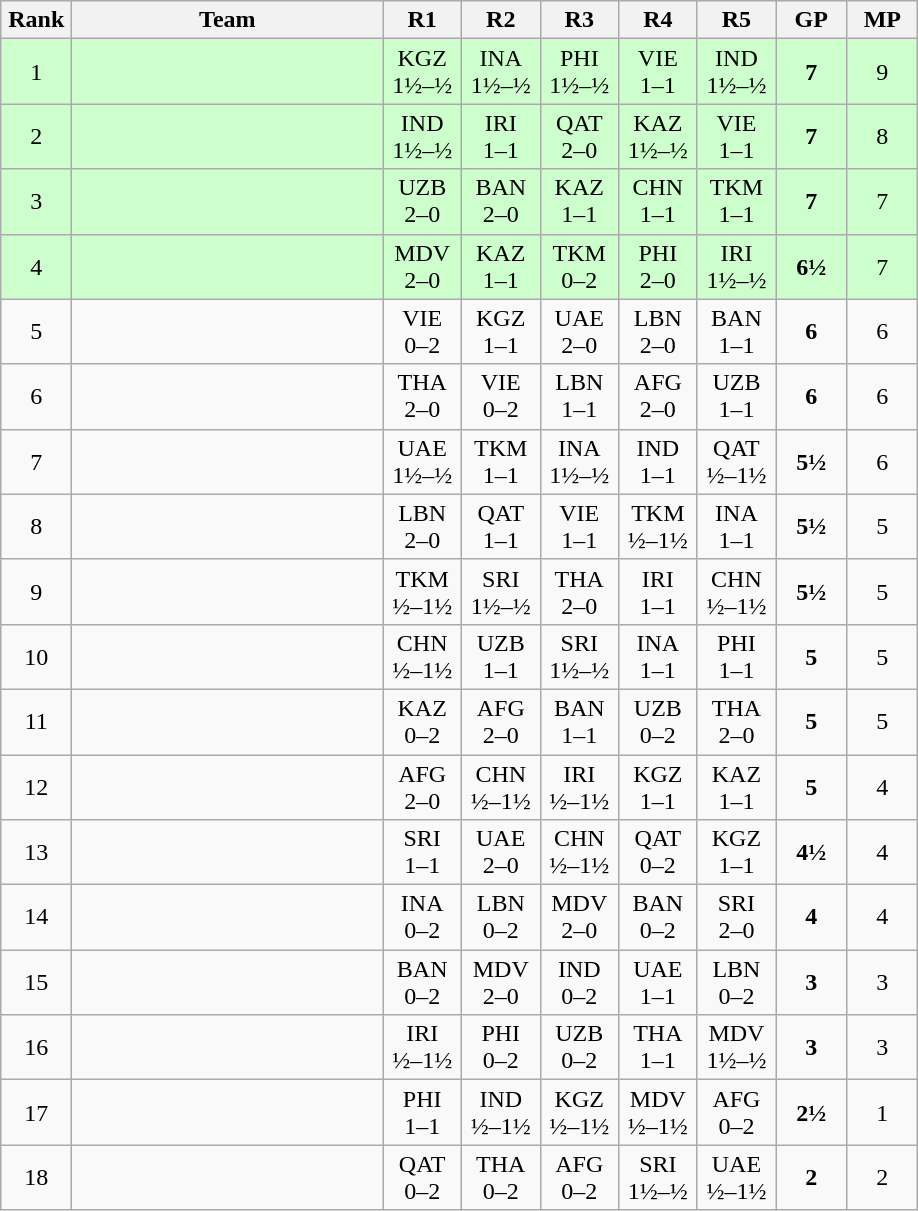<table class=wikitable style="text-align:center">
<tr>
<th width=40>Rank</th>
<th width=200>Team</th>
<th width=45>R1</th>
<th width=45>R2</th>
<th width=45>R3</th>
<th width=45>R4</th>
<th width=45>R5</th>
<th width=40>GP</th>
<th width=40>MP</th>
</tr>
<tr style="background:#ccffcc;">
<td>1</td>
<td align=left></td>
<td>KGZ<br>1½–½</td>
<td>INA<br>1½–½</td>
<td>PHI<br>1½–½</td>
<td>VIE<br>1–1</td>
<td>IND<br>1½–½</td>
<td><strong>7</strong></td>
<td>9</td>
</tr>
<tr style="background:#ccffcc;">
<td>2</td>
<td align=left></td>
<td>IND<br>1½–½</td>
<td>IRI<br>1–1</td>
<td>QAT<br>2–0</td>
<td>KAZ<br>1½–½</td>
<td>VIE<br>1–1</td>
<td><strong>7</strong></td>
<td>8</td>
</tr>
<tr style="background:#ccffcc;">
<td>3</td>
<td align=left></td>
<td>UZB<br>2–0</td>
<td>BAN<br>2–0</td>
<td>KAZ<br>1–1</td>
<td>CHN<br>1–1</td>
<td>TKM<br>1–1</td>
<td><strong>7</strong></td>
<td>7</td>
</tr>
<tr style="background:#ccffcc;">
<td>4</td>
<td align=left></td>
<td>MDV<br>2–0</td>
<td>KAZ<br>1–1</td>
<td>TKM<br>0–2</td>
<td>PHI<br>2–0</td>
<td>IRI<br>1½–½</td>
<td><strong>6½</strong></td>
<td>7</td>
</tr>
<tr>
<td>5</td>
<td align=left></td>
<td>VIE<br>0–2</td>
<td>KGZ<br>1–1</td>
<td>UAE<br>2–0</td>
<td>LBN<br>2–0</td>
<td>BAN<br>1–1</td>
<td><strong>6</strong></td>
<td>6</td>
</tr>
<tr>
<td>6</td>
<td align=left></td>
<td>THA<br>2–0</td>
<td>VIE<br>0–2</td>
<td>LBN<br>1–1</td>
<td>AFG<br>2–0</td>
<td>UZB<br>1–1</td>
<td><strong>6</strong></td>
<td>6</td>
</tr>
<tr>
<td>7</td>
<td align=left></td>
<td>UAE<br>1½–½</td>
<td>TKM<br>1–1</td>
<td>INA<br>1½–½</td>
<td>IND<br>1–1</td>
<td>QAT<br>½–1½</td>
<td><strong>5½</strong></td>
<td>6</td>
</tr>
<tr>
<td>8</td>
<td align=left></td>
<td>LBN<br>2–0</td>
<td>QAT<br>1–1</td>
<td>VIE<br>1–1</td>
<td>TKM<br>½–1½</td>
<td>INA<br>1–1</td>
<td><strong>5½</strong></td>
<td>5</td>
</tr>
<tr>
<td>9</td>
<td align=left></td>
<td>TKM<br>½–1½</td>
<td>SRI<br>1½–½</td>
<td>THA<br>2–0</td>
<td>IRI<br>1–1</td>
<td>CHN<br>½–1½</td>
<td><strong>5½</strong></td>
<td>5</td>
</tr>
<tr>
<td>10</td>
<td align=left></td>
<td>CHN<br>½–1½</td>
<td>UZB<br>1–1</td>
<td>SRI<br>1½–½</td>
<td>INA<br>1–1</td>
<td>PHI<br>1–1</td>
<td><strong>5</strong></td>
<td>5</td>
</tr>
<tr>
<td>11</td>
<td align=left></td>
<td>KAZ<br>0–2</td>
<td>AFG<br>2–0</td>
<td>BAN<br>1–1</td>
<td>UZB<br>0–2</td>
<td>THA<br>2–0</td>
<td><strong>5</strong></td>
<td>5</td>
</tr>
<tr>
<td>12</td>
<td align=left></td>
<td>AFG<br>2–0</td>
<td>CHN<br>½–1½</td>
<td>IRI<br>½–1½</td>
<td>KGZ<br>1–1</td>
<td>KAZ<br>1–1</td>
<td><strong>5</strong></td>
<td>4</td>
</tr>
<tr>
<td>13</td>
<td align=left></td>
<td>SRI<br>1–1</td>
<td>UAE<br>2–0</td>
<td>CHN<br>½–1½</td>
<td>QAT<br>0–2</td>
<td>KGZ<br>1–1</td>
<td><strong>4½</strong></td>
<td>4</td>
</tr>
<tr>
<td>14</td>
<td align=left></td>
<td>INA<br>0–2</td>
<td>LBN<br>0–2</td>
<td>MDV<br>2–0</td>
<td>BAN<br>0–2</td>
<td>SRI<br>2–0</td>
<td><strong>4</strong></td>
<td>4</td>
</tr>
<tr>
<td>15</td>
<td align=left></td>
<td>BAN<br>0–2</td>
<td>MDV<br>2–0</td>
<td>IND<br>0–2</td>
<td>UAE<br>1–1</td>
<td>LBN<br>0–2</td>
<td><strong>3</strong></td>
<td>3</td>
</tr>
<tr>
<td>16</td>
<td align=left></td>
<td>IRI<br>½–1½</td>
<td>PHI<br>0–2</td>
<td>UZB<br>0–2</td>
<td>THA<br>1–1</td>
<td>MDV<br>1½–½</td>
<td><strong>3</strong></td>
<td>3</td>
</tr>
<tr>
<td>17</td>
<td align=left></td>
<td>PHI<br>1–1</td>
<td>IND<br>½–1½</td>
<td>KGZ<br>½–1½</td>
<td>MDV<br>½–1½</td>
<td>AFG<br>0–2</td>
<td><strong>2½</strong></td>
<td>1</td>
</tr>
<tr>
<td>18</td>
<td align=left></td>
<td>QAT<br>0–2</td>
<td>THA<br>0–2</td>
<td>AFG<br>0–2</td>
<td>SRI<br>1½–½</td>
<td>UAE<br>½–1½</td>
<td><strong>2</strong></td>
<td>2</td>
</tr>
</table>
